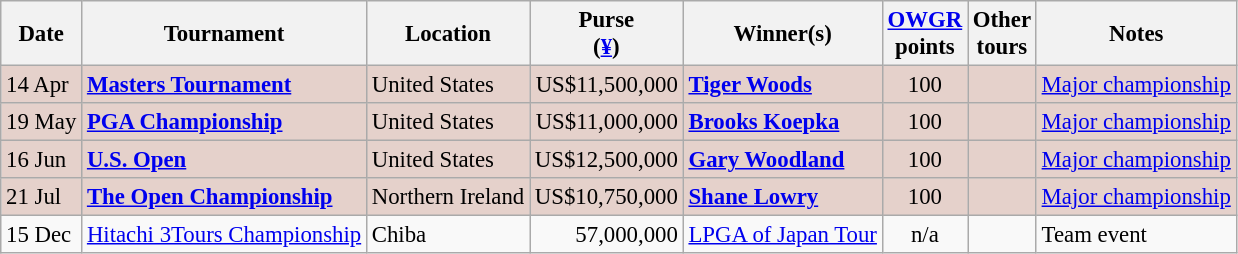<table class="wikitable" style="font-size:95%">
<tr>
<th>Date</th>
<th>Tournament</th>
<th>Location</th>
<th>Purse<br>(<a href='#'>¥</a>)</th>
<th>Winner(s)</th>
<th><a href='#'>OWGR</a><br>points</th>
<th>Other<br>tours</th>
<th>Notes</th>
</tr>
<tr style="background:#e5d1cb;">
<td>14 Apr</td>
<td><strong><a href='#'>Masters Tournament</a></strong></td>
<td>United States</td>
<td align=right>US$11,500,000</td>
<td> <strong><a href='#'>Tiger Woods</a></strong></td>
<td align=center>100</td>
<td></td>
<td><a href='#'>Major championship</a></td>
</tr>
<tr style="background:#e5d1cb;">
<td>19 May</td>
<td><strong><a href='#'>PGA Championship</a></strong></td>
<td>United States</td>
<td align=right>US$11,000,000</td>
<td> <strong><a href='#'>Brooks Koepka</a></strong></td>
<td align=center>100</td>
<td></td>
<td><a href='#'>Major championship</a></td>
</tr>
<tr style="background:#e5d1cb;">
<td>16 Jun</td>
<td><strong><a href='#'>U.S. Open</a></strong></td>
<td>United States</td>
<td align=right>US$12,500,000</td>
<td> <strong><a href='#'>Gary Woodland</a></strong></td>
<td align=center>100</td>
<td></td>
<td><a href='#'>Major championship</a></td>
</tr>
<tr style="background:#e5d1cb;">
<td>21 Jul</td>
<td><strong><a href='#'>The Open Championship</a></strong></td>
<td>Northern Ireland</td>
<td align=right>US$10,750,000</td>
<td> <strong><a href='#'>Shane Lowry</a></strong></td>
<td align=center>100</td>
<td></td>
<td><a href='#'>Major championship</a></td>
</tr>
<tr>
<td>15 Dec</td>
<td><a href='#'>Hitachi 3Tours Championship</a></td>
<td>Chiba</td>
<td align=right>57,000,000</td>
<td><a href='#'>LPGA of Japan Tour</a></td>
<td align=center>n/a</td>
<td></td>
<td>Team event</td>
</tr>
</table>
